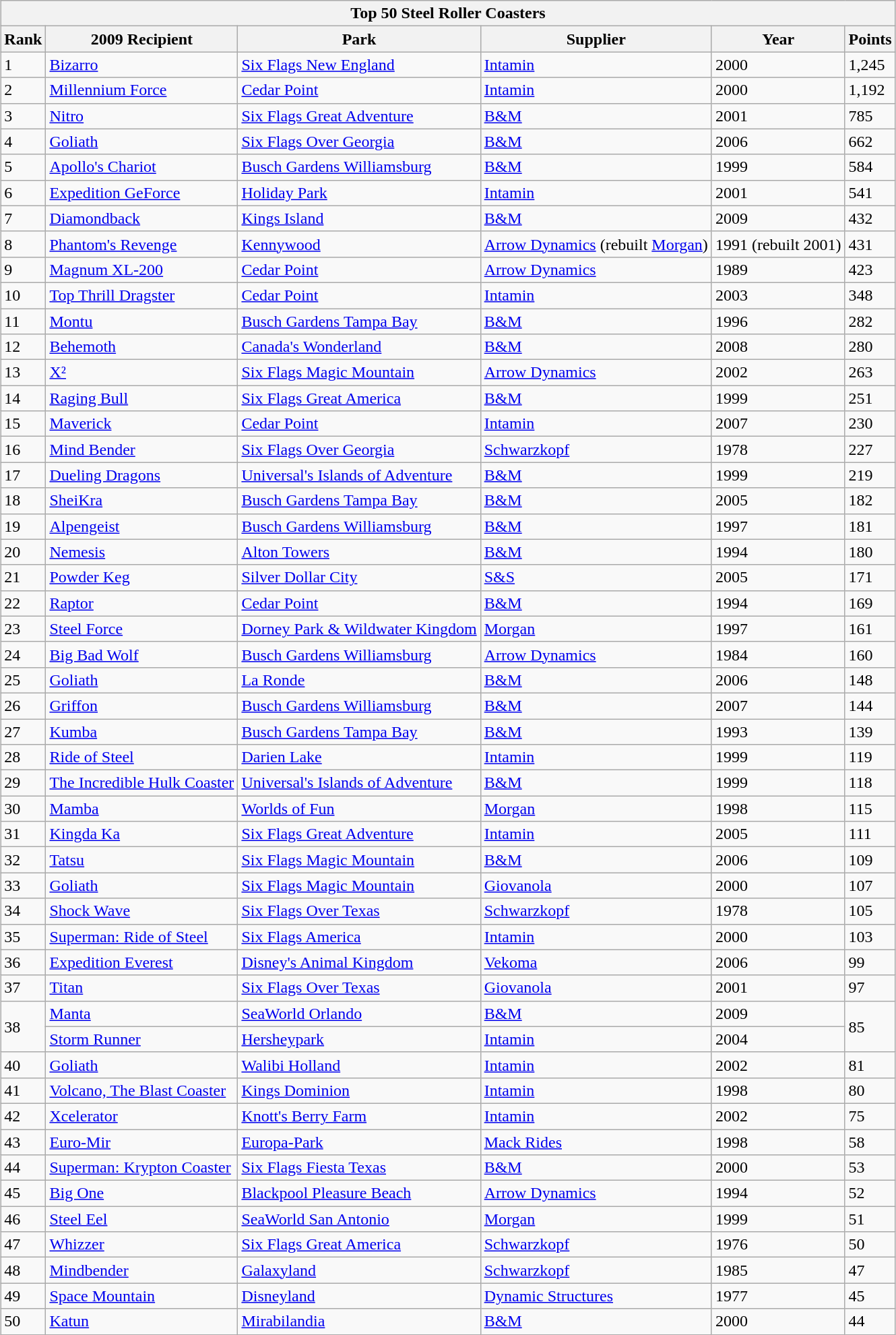<table class="wikitable" style="margin:1em auto;">
<tr>
<th colspan="500"><strong>Top 50 Steel Roller Coasters</strong></th>
</tr>
<tr>
<th>Rank</th>
<th>2009 Recipient</th>
<th>Park</th>
<th>Supplier</th>
<th>Year</th>
<th>Points</th>
</tr>
<tr>
<td>1</td>
<td><a href='#'>Bizarro</a></td>
<td><a href='#'>Six Flags New England</a></td>
<td><a href='#'>Intamin</a></td>
<td>2000</td>
<td>1,245</td>
</tr>
<tr>
<td>2</td>
<td><a href='#'>Millennium Force</a></td>
<td><a href='#'>Cedar Point</a></td>
<td><a href='#'>Intamin</a></td>
<td>2000</td>
<td>1,192</td>
</tr>
<tr>
<td>3</td>
<td><a href='#'>Nitro</a></td>
<td><a href='#'>Six Flags Great Adventure</a></td>
<td><a href='#'>B&M</a></td>
<td>2001</td>
<td>785</td>
</tr>
<tr>
<td>4</td>
<td><a href='#'>Goliath</a></td>
<td><a href='#'>Six Flags Over Georgia</a></td>
<td><a href='#'>B&M</a></td>
<td>2006</td>
<td>662</td>
</tr>
<tr>
<td>5</td>
<td><a href='#'>Apollo's Chariot</a></td>
<td><a href='#'>Busch Gardens Williamsburg</a></td>
<td><a href='#'>B&M</a></td>
<td>1999</td>
<td>584</td>
</tr>
<tr>
<td>6</td>
<td><a href='#'>Expedition GeForce</a></td>
<td><a href='#'>Holiday Park</a></td>
<td><a href='#'>Intamin</a></td>
<td>2001</td>
<td>541</td>
</tr>
<tr>
<td>7</td>
<td><a href='#'>Diamondback</a></td>
<td><a href='#'>Kings Island</a></td>
<td><a href='#'>B&M</a></td>
<td>2009</td>
<td>432</td>
</tr>
<tr>
<td>8</td>
<td><a href='#'>Phantom's Revenge</a></td>
<td><a href='#'>Kennywood</a></td>
<td><a href='#'>Arrow Dynamics</a> (rebuilt <a href='#'>Morgan</a>)</td>
<td>1991 (rebuilt 2001)</td>
<td>431</td>
</tr>
<tr>
<td>9</td>
<td><a href='#'>Magnum XL-200</a></td>
<td><a href='#'>Cedar Point</a></td>
<td><a href='#'>Arrow Dynamics</a></td>
<td>1989</td>
<td>423</td>
</tr>
<tr>
<td>10</td>
<td><a href='#'>Top Thrill Dragster</a></td>
<td><a href='#'>Cedar Point</a></td>
<td><a href='#'>Intamin</a></td>
<td>2003</td>
<td>348</td>
</tr>
<tr>
<td>11</td>
<td><a href='#'>Montu</a></td>
<td><a href='#'>Busch Gardens Tampa Bay</a></td>
<td><a href='#'>B&M</a></td>
<td>1996</td>
<td>282</td>
</tr>
<tr>
<td>12</td>
<td><a href='#'>Behemoth</a></td>
<td><a href='#'>Canada's Wonderland</a></td>
<td><a href='#'>B&M</a></td>
<td>2008</td>
<td>280</td>
</tr>
<tr>
<td>13</td>
<td><a href='#'>X²</a></td>
<td><a href='#'>Six Flags Magic Mountain</a></td>
<td><a href='#'>Arrow Dynamics</a></td>
<td>2002</td>
<td>263</td>
</tr>
<tr>
<td>14</td>
<td><a href='#'>Raging Bull</a></td>
<td><a href='#'>Six Flags Great America</a></td>
<td><a href='#'>B&M</a></td>
<td>1999</td>
<td>251</td>
</tr>
<tr>
<td>15</td>
<td><a href='#'>Maverick</a></td>
<td><a href='#'>Cedar Point</a></td>
<td><a href='#'>Intamin</a></td>
<td>2007</td>
<td>230</td>
</tr>
<tr>
<td>16</td>
<td><a href='#'>Mind Bender</a></td>
<td><a href='#'>Six Flags Over Georgia</a></td>
<td><a href='#'>Schwarzkopf</a></td>
<td>1978</td>
<td>227</td>
</tr>
<tr>
<td>17</td>
<td><a href='#'>Dueling Dragons</a></td>
<td><a href='#'>Universal's Islands of Adventure</a></td>
<td><a href='#'>B&M</a></td>
<td>1999</td>
<td>219</td>
</tr>
<tr>
<td>18</td>
<td><a href='#'>SheiKra</a></td>
<td><a href='#'>Busch Gardens Tampa Bay</a></td>
<td><a href='#'>B&M</a></td>
<td>2005</td>
<td>182</td>
</tr>
<tr>
<td>19</td>
<td><a href='#'>Alpengeist</a></td>
<td><a href='#'>Busch Gardens Williamsburg</a></td>
<td><a href='#'>B&M</a></td>
<td>1997</td>
<td>181</td>
</tr>
<tr>
<td>20</td>
<td><a href='#'>Nemesis</a></td>
<td><a href='#'>Alton Towers</a></td>
<td><a href='#'>B&M</a></td>
<td>1994</td>
<td>180</td>
</tr>
<tr>
<td>21</td>
<td><a href='#'>Powder Keg</a></td>
<td><a href='#'>Silver Dollar City</a></td>
<td><a href='#'>S&S</a></td>
<td>2005</td>
<td>171</td>
</tr>
<tr>
<td>22</td>
<td><a href='#'>Raptor</a></td>
<td><a href='#'>Cedar Point</a></td>
<td><a href='#'>B&M</a></td>
<td>1994</td>
<td>169</td>
</tr>
<tr>
<td>23</td>
<td><a href='#'>Steel Force</a></td>
<td><a href='#'>Dorney Park & Wildwater Kingdom</a></td>
<td><a href='#'>Morgan</a></td>
<td>1997</td>
<td>161</td>
</tr>
<tr>
<td>24</td>
<td><a href='#'>Big Bad Wolf</a></td>
<td><a href='#'>Busch Gardens Williamsburg</a></td>
<td><a href='#'>Arrow Dynamics</a></td>
<td>1984</td>
<td>160</td>
</tr>
<tr>
<td>25</td>
<td><a href='#'>Goliath</a></td>
<td><a href='#'>La Ronde</a></td>
<td><a href='#'>B&M</a></td>
<td>2006</td>
<td>148</td>
</tr>
<tr>
<td>26</td>
<td><a href='#'>Griffon</a></td>
<td><a href='#'>Busch Gardens Williamsburg</a></td>
<td><a href='#'>B&M</a></td>
<td>2007</td>
<td>144</td>
</tr>
<tr>
<td>27</td>
<td><a href='#'>Kumba</a></td>
<td><a href='#'>Busch Gardens Tampa Bay</a></td>
<td><a href='#'>B&M</a></td>
<td>1993</td>
<td>139</td>
</tr>
<tr>
<td>28</td>
<td><a href='#'>Ride of Steel</a></td>
<td><a href='#'>Darien Lake</a></td>
<td><a href='#'>Intamin</a></td>
<td>1999</td>
<td>119</td>
</tr>
<tr>
<td>29</td>
<td><a href='#'>The Incredible Hulk Coaster</a></td>
<td><a href='#'>Universal's Islands of Adventure</a></td>
<td><a href='#'>B&M</a></td>
<td>1999</td>
<td>118</td>
</tr>
<tr>
<td>30</td>
<td><a href='#'>Mamba</a></td>
<td><a href='#'>Worlds of Fun</a></td>
<td><a href='#'>Morgan</a></td>
<td>1998</td>
<td>115</td>
</tr>
<tr>
<td>31</td>
<td><a href='#'>Kingda Ka</a></td>
<td><a href='#'>Six Flags Great Adventure</a></td>
<td><a href='#'>Intamin</a></td>
<td>2005</td>
<td>111</td>
</tr>
<tr>
<td>32</td>
<td><a href='#'>Tatsu</a></td>
<td><a href='#'>Six Flags Magic Mountain</a></td>
<td><a href='#'>B&M</a></td>
<td>2006</td>
<td>109</td>
</tr>
<tr>
<td>33</td>
<td><a href='#'>Goliath</a></td>
<td><a href='#'>Six Flags Magic Mountain</a></td>
<td><a href='#'>Giovanola</a></td>
<td>2000</td>
<td>107</td>
</tr>
<tr>
<td>34</td>
<td><a href='#'>Shock Wave</a></td>
<td><a href='#'>Six Flags Over Texas</a></td>
<td><a href='#'>Schwarzkopf</a></td>
<td>1978</td>
<td>105</td>
</tr>
<tr>
<td>35</td>
<td><a href='#'>Superman: Ride of Steel</a></td>
<td><a href='#'>Six Flags America</a></td>
<td><a href='#'>Intamin</a></td>
<td>2000</td>
<td>103</td>
</tr>
<tr>
<td>36</td>
<td><a href='#'>Expedition Everest</a></td>
<td><a href='#'>Disney's Animal Kingdom</a></td>
<td><a href='#'>Vekoma</a></td>
<td>2006</td>
<td>99</td>
</tr>
<tr>
<td>37</td>
<td><a href='#'>Titan</a></td>
<td><a href='#'>Six Flags Over Texas</a></td>
<td><a href='#'>Giovanola</a></td>
<td>2001</td>
<td>97</td>
</tr>
<tr>
<td rowspan="2">38</td>
<td><a href='#'>Manta</a></td>
<td><a href='#'>SeaWorld Orlando</a></td>
<td><a href='#'>B&M</a></td>
<td>2009</td>
<td rowspan="2">85</td>
</tr>
<tr>
<td><a href='#'>Storm Runner</a></td>
<td><a href='#'>Hersheypark</a></td>
<td><a href='#'>Intamin</a></td>
<td>2004</td>
</tr>
<tr>
<td>40</td>
<td><a href='#'>Goliath</a></td>
<td><a href='#'>Walibi Holland</a></td>
<td><a href='#'>Intamin</a></td>
<td>2002</td>
<td>81</td>
</tr>
<tr>
<td>41</td>
<td><a href='#'>Volcano, The Blast Coaster</a></td>
<td><a href='#'>Kings Dominion</a></td>
<td><a href='#'>Intamin</a></td>
<td>1998</td>
<td>80</td>
</tr>
<tr>
<td>42</td>
<td><a href='#'>Xcelerator</a></td>
<td><a href='#'>Knott's Berry Farm</a></td>
<td><a href='#'>Intamin</a></td>
<td>2002</td>
<td>75</td>
</tr>
<tr>
<td>43</td>
<td><a href='#'>Euro-Mir</a></td>
<td><a href='#'>Europa-Park</a></td>
<td><a href='#'>Mack Rides</a></td>
<td>1998</td>
<td>58</td>
</tr>
<tr>
<td>44</td>
<td><a href='#'>Superman: Krypton Coaster</a></td>
<td><a href='#'>Six Flags Fiesta Texas</a></td>
<td><a href='#'>B&M</a></td>
<td>2000</td>
<td>53</td>
</tr>
<tr>
<td>45</td>
<td><a href='#'>Big One</a></td>
<td><a href='#'>Blackpool Pleasure Beach</a></td>
<td><a href='#'>Arrow Dynamics</a></td>
<td>1994</td>
<td>52</td>
</tr>
<tr>
<td>46</td>
<td><a href='#'>Steel Eel</a></td>
<td><a href='#'>SeaWorld San Antonio</a></td>
<td><a href='#'>Morgan</a></td>
<td>1999</td>
<td>51</td>
</tr>
<tr>
<td>47</td>
<td><a href='#'>Whizzer</a></td>
<td><a href='#'>Six Flags Great America</a></td>
<td><a href='#'>Schwarzkopf</a></td>
<td>1976</td>
<td>50</td>
</tr>
<tr>
<td>48</td>
<td><a href='#'>Mindbender</a></td>
<td><a href='#'>Galaxyland</a></td>
<td><a href='#'>Schwarzkopf</a></td>
<td>1985</td>
<td>47</td>
</tr>
<tr>
<td>49</td>
<td><a href='#'>Space Mountain</a></td>
<td><a href='#'>Disneyland</a></td>
<td><a href='#'>Dynamic Structures</a></td>
<td>1977</td>
<td>45</td>
</tr>
<tr>
<td>50</td>
<td><a href='#'>Katun</a></td>
<td><a href='#'>Mirabilandia</a></td>
<td><a href='#'>B&M</a></td>
<td>2000</td>
<td>44</td>
</tr>
</table>
